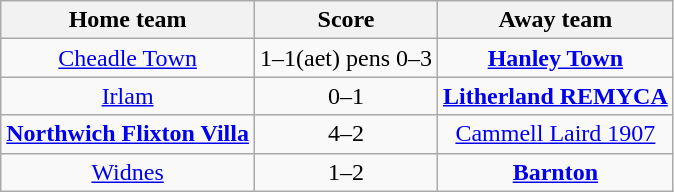<table class="wikitable" style="text-align: center">
<tr>
<th>Home team</th>
<th>Score</th>
<th>Away team</th>
</tr>
<tr>
<td><a href='#'>Cheadle Town</a></td>
<td>1–1(aet) pens 0–3</td>
<td><strong><a href='#'>Hanley Town</a></strong></td>
</tr>
<tr>
<td><a href='#'>Irlam</a></td>
<td>0–1</td>
<td><strong><a href='#'>Litherland REMYCA</a></strong></td>
</tr>
<tr>
<td><strong><a href='#'>Northwich Flixton Villa</a></strong></td>
<td>4–2</td>
<td><a href='#'>Cammell Laird 1907</a></td>
</tr>
<tr>
<td><a href='#'>Widnes</a></td>
<td>1–2</td>
<td><strong><a href='#'>Barnton</a></strong></td>
</tr>
</table>
